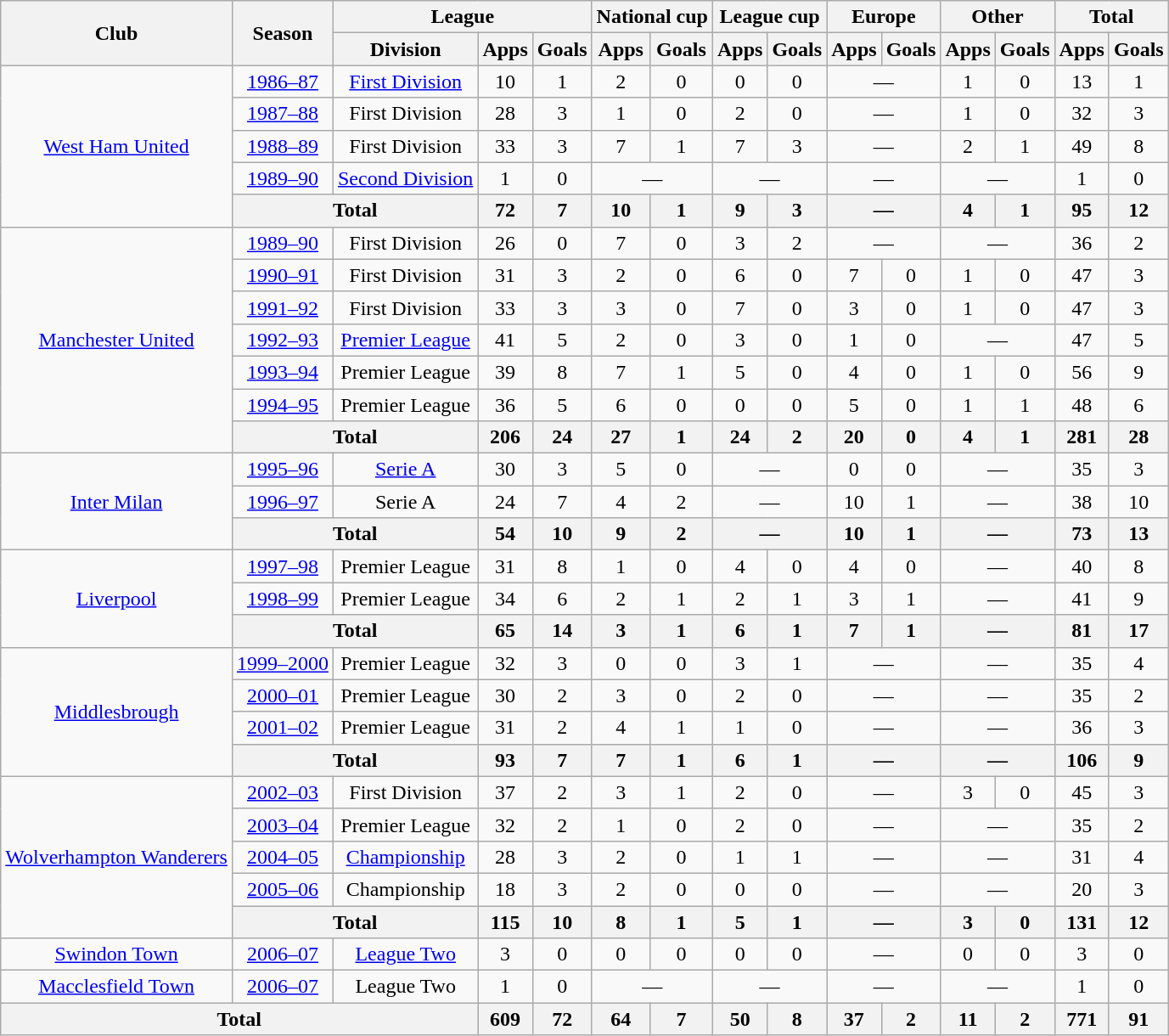<table class="wikitable" style="text-align:center">
<tr>
<th rowspan="2">Club</th>
<th rowspan="2">Season</th>
<th colspan="3">League</th>
<th colspan="2">National cup</th>
<th colspan="2">League cup</th>
<th colspan="2">Europe</th>
<th colspan="2">Other</th>
<th colspan="2">Total</th>
</tr>
<tr>
<th>Division</th>
<th>Apps</th>
<th>Goals</th>
<th>Apps</th>
<th>Goals</th>
<th>Apps</th>
<th>Goals</th>
<th>Apps</th>
<th>Goals</th>
<th>Apps</th>
<th>Goals</th>
<th>Apps</th>
<th>Goals</th>
</tr>
<tr>
<td rowspan="5"><a href='#'>West Ham United</a></td>
<td><a href='#'>1986–87</a></td>
<td><a href='#'>First Division</a></td>
<td>10</td>
<td>1</td>
<td>2</td>
<td>0</td>
<td>0</td>
<td>0</td>
<td colspan="2">—</td>
<td>1</td>
<td>0</td>
<td>13</td>
<td>1</td>
</tr>
<tr>
<td><a href='#'>1987–88</a></td>
<td>First Division</td>
<td>28</td>
<td>3</td>
<td>1</td>
<td>0</td>
<td>2</td>
<td>0</td>
<td colspan="2">—</td>
<td>1</td>
<td>0</td>
<td>32</td>
<td>3</td>
</tr>
<tr>
<td><a href='#'>1988–89</a></td>
<td>First Division</td>
<td>33</td>
<td>3</td>
<td>7</td>
<td>1</td>
<td>7</td>
<td>3</td>
<td colspan="2">—</td>
<td>2</td>
<td>1</td>
<td>49</td>
<td>8</td>
</tr>
<tr>
<td><a href='#'>1989–90</a></td>
<td><a href='#'>Second Division</a></td>
<td>1</td>
<td>0</td>
<td colspan="2">—</td>
<td colspan="2">—</td>
<td colspan="2">—</td>
<td colspan="2">—</td>
<td>1</td>
<td>0</td>
</tr>
<tr>
<th colspan="2">Total</th>
<th>72</th>
<th>7</th>
<th>10</th>
<th>1</th>
<th>9</th>
<th>3</th>
<th colspan="2">—</th>
<th>4</th>
<th>1</th>
<th>95</th>
<th>12</th>
</tr>
<tr>
<td rowspan="7"><a href='#'>Manchester United</a></td>
<td><a href='#'>1989–90</a></td>
<td>First Division</td>
<td>26</td>
<td>0</td>
<td>7</td>
<td>0</td>
<td>3</td>
<td>2</td>
<td colspan="2">—</td>
<td colspan="2">—</td>
<td>36</td>
<td>2</td>
</tr>
<tr>
<td><a href='#'>1990–91</a></td>
<td>First Division</td>
<td>31</td>
<td>3</td>
<td>2</td>
<td>0</td>
<td>6</td>
<td>0</td>
<td>7</td>
<td>0</td>
<td>1</td>
<td>0</td>
<td>47</td>
<td>3</td>
</tr>
<tr>
<td><a href='#'>1991–92</a></td>
<td>First Division</td>
<td>33</td>
<td>3</td>
<td>3</td>
<td>0</td>
<td>7</td>
<td>0</td>
<td>3</td>
<td>0</td>
<td>1</td>
<td>0</td>
<td>47</td>
<td>3</td>
</tr>
<tr>
<td><a href='#'>1992–93</a></td>
<td><a href='#'>Premier League</a></td>
<td>41</td>
<td>5</td>
<td>2</td>
<td>0</td>
<td>3</td>
<td>0</td>
<td>1</td>
<td>0</td>
<td colspan="2">—</td>
<td>47</td>
<td>5</td>
</tr>
<tr>
<td><a href='#'>1993–94</a></td>
<td>Premier League</td>
<td>39</td>
<td>8</td>
<td>7</td>
<td>1</td>
<td>5</td>
<td>0</td>
<td>4</td>
<td>0</td>
<td>1</td>
<td>0</td>
<td>56</td>
<td>9</td>
</tr>
<tr>
<td><a href='#'>1994–95</a></td>
<td>Premier League</td>
<td>36</td>
<td>5</td>
<td>6</td>
<td>0</td>
<td>0</td>
<td>0</td>
<td>5</td>
<td>0</td>
<td>1</td>
<td>1</td>
<td>48</td>
<td>6</td>
</tr>
<tr>
<th colspan="2">Total</th>
<th>206</th>
<th>24</th>
<th>27</th>
<th>1</th>
<th>24</th>
<th>2</th>
<th>20</th>
<th>0</th>
<th>4</th>
<th>1</th>
<th>281</th>
<th>28</th>
</tr>
<tr>
<td rowspan="3"><a href='#'>Inter Milan</a></td>
<td><a href='#'>1995–96</a></td>
<td><a href='#'>Serie A</a></td>
<td>30</td>
<td>3</td>
<td>5</td>
<td>0</td>
<td colspan="2">—</td>
<td>0</td>
<td>0</td>
<td colspan="2">—</td>
<td>35</td>
<td>3</td>
</tr>
<tr>
<td><a href='#'>1996–97</a></td>
<td>Serie A</td>
<td>24</td>
<td>7</td>
<td>4</td>
<td>2</td>
<td colspan="2">—</td>
<td>10</td>
<td>1</td>
<td colspan="2">—</td>
<td>38</td>
<td>10</td>
</tr>
<tr>
<th colspan="2">Total</th>
<th>54</th>
<th>10</th>
<th>9</th>
<th>2</th>
<th colspan="2">—</th>
<th>10</th>
<th>1</th>
<th colspan="2">—</th>
<th>73</th>
<th>13</th>
</tr>
<tr>
<td rowspan="3"><a href='#'>Liverpool</a></td>
<td><a href='#'>1997–98</a></td>
<td>Premier League</td>
<td>31</td>
<td>8</td>
<td>1</td>
<td>0</td>
<td>4</td>
<td>0</td>
<td>4</td>
<td>0</td>
<td colspan="2">—</td>
<td>40</td>
<td>8</td>
</tr>
<tr>
<td><a href='#'>1998–99</a></td>
<td>Premier League</td>
<td>34</td>
<td>6</td>
<td>2</td>
<td>1</td>
<td>2</td>
<td>1</td>
<td>3</td>
<td>1</td>
<td colspan="2">—</td>
<td>41</td>
<td>9</td>
</tr>
<tr>
<th colspan="2">Total</th>
<th>65</th>
<th>14</th>
<th>3</th>
<th>1</th>
<th>6</th>
<th>1</th>
<th>7</th>
<th>1</th>
<th colspan="2">—</th>
<th>81</th>
<th>17</th>
</tr>
<tr>
<td rowspan="4"><a href='#'>Middlesbrough</a></td>
<td><a href='#'>1999–2000</a></td>
<td>Premier League</td>
<td>32</td>
<td>3</td>
<td>0</td>
<td>0</td>
<td>3</td>
<td>1</td>
<td colspan="2">—</td>
<td colspan="2">—</td>
<td>35</td>
<td>4</td>
</tr>
<tr>
<td><a href='#'>2000–01</a></td>
<td>Premier League</td>
<td>30</td>
<td>2</td>
<td>3</td>
<td>0</td>
<td>2</td>
<td>0</td>
<td colspan="2">—</td>
<td colspan="2">—</td>
<td>35</td>
<td>2</td>
</tr>
<tr>
<td><a href='#'>2001–02</a></td>
<td>Premier League</td>
<td>31</td>
<td>2</td>
<td>4</td>
<td>1</td>
<td>1</td>
<td>0</td>
<td colspan="2">—</td>
<td colspan="2">—</td>
<td>36</td>
<td>3</td>
</tr>
<tr>
<th colspan="2">Total</th>
<th>93</th>
<th>7</th>
<th>7</th>
<th>1</th>
<th>6</th>
<th>1</th>
<th colspan="2">—</th>
<th colspan="2">—</th>
<th>106</th>
<th>9</th>
</tr>
<tr>
<td rowspan="5"><a href='#'>Wolverhampton Wanderers</a></td>
<td><a href='#'>2002–03</a></td>
<td>First Division</td>
<td>37</td>
<td>2</td>
<td>3</td>
<td>1</td>
<td>2</td>
<td>0</td>
<td colspan="2">—</td>
<td>3</td>
<td>0</td>
<td>45</td>
<td>3</td>
</tr>
<tr>
<td><a href='#'>2003–04</a></td>
<td>Premier League</td>
<td>32</td>
<td>2</td>
<td>1</td>
<td>0</td>
<td>2</td>
<td>0</td>
<td colspan="2">—</td>
<td colspan="2">—</td>
<td>35</td>
<td>2</td>
</tr>
<tr>
<td><a href='#'>2004–05</a></td>
<td><a href='#'>Championship</a></td>
<td>28</td>
<td>3</td>
<td>2</td>
<td>0</td>
<td>1</td>
<td>1</td>
<td colspan="2">—</td>
<td colspan="2">—</td>
<td>31</td>
<td>4</td>
</tr>
<tr>
<td><a href='#'>2005–06</a></td>
<td>Championship</td>
<td>18</td>
<td>3</td>
<td>2</td>
<td>0</td>
<td>0</td>
<td>0</td>
<td colspan="2">—</td>
<td colspan="2">—</td>
<td>20</td>
<td>3</td>
</tr>
<tr>
<th colspan="2">Total</th>
<th>115</th>
<th>10</th>
<th>8</th>
<th>1</th>
<th>5</th>
<th>1</th>
<th colspan="2">—</th>
<th>3</th>
<th>0</th>
<th>131</th>
<th>12</th>
</tr>
<tr>
<td><a href='#'>Swindon Town</a></td>
<td><a href='#'>2006–07</a></td>
<td><a href='#'>League Two</a></td>
<td>3</td>
<td>0</td>
<td>0</td>
<td>0</td>
<td>0</td>
<td>0</td>
<td colspan="2">—</td>
<td>0</td>
<td>0</td>
<td>3</td>
<td>0</td>
</tr>
<tr>
<td><a href='#'>Macclesfield Town</a></td>
<td><a href='#'>2006–07</a></td>
<td>League Two</td>
<td>1</td>
<td>0</td>
<td colspan="2">—</td>
<td colspan="2">—</td>
<td colspan="2">—</td>
<td colspan="2">—</td>
<td>1</td>
<td>0</td>
</tr>
<tr>
<th colspan=3>Total</th>
<th>609</th>
<th>72</th>
<th>64</th>
<th>7</th>
<th>50</th>
<th>8</th>
<th>37</th>
<th>2</th>
<th>11</th>
<th>2</th>
<th>771</th>
<th>91</th>
</tr>
</table>
